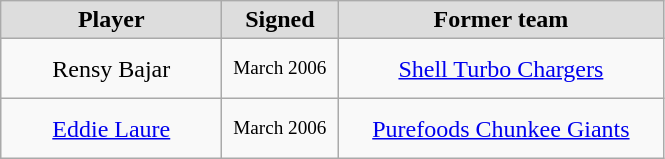<table class="wikitable" style="text-align: center">
<tr align="center" bgcolor="#dddddd">
<td style="width:140px"><strong>Player</strong></td>
<td style="width:70px"><strong>Signed</strong></td>
<td style="width:210px"><strong>Former team</strong></td>
</tr>
<tr style="height:40px">
<td>Rensy Bajar</td>
<td style="font-size: 80%">March 2006</td>
<td><a href='#'>Shell Turbo Chargers</a></td>
</tr>
<tr style="height:40px">
<td><a href='#'>Eddie Laure</a></td>
<td style="font-size: 80%">March 2006</td>
<td><a href='#'>Purefoods Chunkee Giants</a></td>
</tr>
</table>
